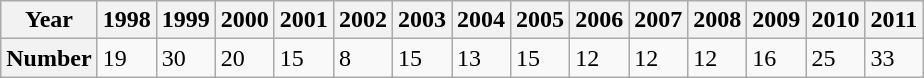<table class="wikitable">
<tr>
<th>Year</th>
<th>1998</th>
<th>1999</th>
<th>2000</th>
<th>2001</th>
<th>2002</th>
<th>2003</th>
<th>2004</th>
<th>2005</th>
<th>2006</th>
<th>2007</th>
<th>2008</th>
<th>2009</th>
<th>2010</th>
<th>2011</th>
</tr>
<tr>
<th>Number</th>
<td>19</td>
<td>30</td>
<td>20</td>
<td>15</td>
<td>8</td>
<td>15</td>
<td>13</td>
<td>15</td>
<td>12</td>
<td>12</td>
<td>12</td>
<td>16</td>
<td>25</td>
<td>33</td>
</tr>
</table>
